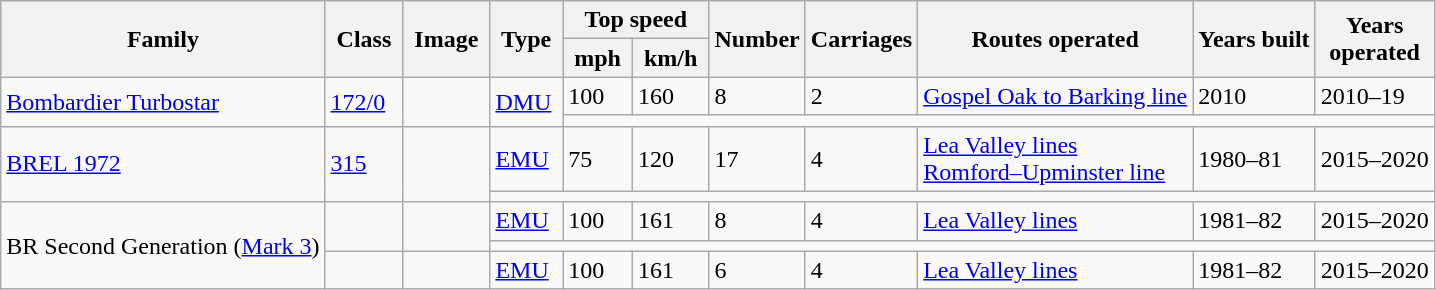<table class="wikitable">
<tr>
<th rowspan="2">Family</th>
<th rowspan="2"> Class </th>
<th rowspan="2"> Image </th>
<th rowspan="2"> Type </th>
<th colspan="2">Top speed</th>
<th rowspan="2">Number</th>
<th rowspan="2">Carriages</th>
<th rowspan="2">Routes operated</th>
<th rowspan="2">Years built</th>
<th rowspan="2">Years<br>operated</th>
</tr>
<tr style="background:#f9f9f9;">
<th> mph </th>
<th> km/h </th>
</tr>
<tr>
<td rowspan="2"><a href='#'>Bombardier Turbostar</a></td>
<td rowspan="2"><a href='#'>172/0</a></td>
<td rowspan="2"></td>
<td rowspan="2"><a href='#'>DMU</a></td>
<td>100</td>
<td>160</td>
<td>8</td>
<td>2</td>
<td><a href='#'>Gospel Oak to Barking line</a></td>
<td>2010</td>
<td>2010–19</td>
</tr>
<tr>
<td colspan=10></td>
</tr>
<tr>
<td rowspan="2"><a href='#'>BREL 1972</a></td>
<td rowspan="2"><a href='#'>315</a></td>
<td rowspan="2"></td>
<td><a href='#'>EMU</a></td>
<td>75</td>
<td>120</td>
<td>17</td>
<td>4</td>
<td><a href='#'>Lea Valley lines</a><br><a href='#'>Romford–Upminster line</a></td>
<td>1980–81</td>
<td>2015–2020</td>
</tr>
<tr>
<td colspan="9"></td>
</tr>
<tr>
<td rowspan="3">BR Second Generation (<a href='#'>Mark 3</a>)</td>
<td rowspan=2></td>
<td rowspan=2></td>
<td><a href='#'>EMU</a></td>
<td>100</td>
<td>161</td>
<td>8</td>
<td>4</td>
<td><a href='#'>Lea Valley lines</a></td>
<td>1981–82</td>
<td>2015–2020</td>
</tr>
<tr>
<td colspan="9"></td>
</tr>
<tr>
<td></td>
<td></td>
<td><a href='#'>EMU</a></td>
<td>100</td>
<td>161</td>
<td>6</td>
<td>4</td>
<td><a href='#'>Lea Valley lines</a></td>
<td>1981–82</td>
<td>2015–2020</td>
</tr>
</table>
